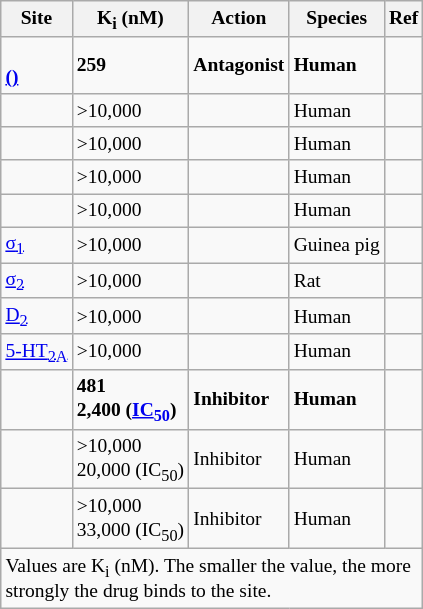<table class="wikitable floatright" style="font-size:small;">
<tr>
<th>Site</th>
<th>K<sub>i</sub> (nM)</th>
<th>Action</th>
<th>Species</th>
<th>Ref</th>
</tr>
<tr>
<td><strong><a href='#'><br>()</a></strong></td>
<td><strong>259</strong></td>
<td><strong>Antagonist</strong></td>
<td><strong>Human</strong></td>
<td></td>
</tr>
<tr>
<td></td>
<td>>10,000</td>
<td></td>
<td>Human</td>
<td></td>
</tr>
<tr>
<td></td>
<td>>10,000</td>
<td></td>
<td>Human</td>
<td></td>
</tr>
<tr>
<td></td>
<td>>10,000</td>
<td></td>
<td>Human</td>
<td></td>
</tr>
<tr>
<td></td>
<td>>10,000</td>
<td></td>
<td>Human</td>
<td></td>
</tr>
<tr>
<td><a href='#'>σ<sub>1</sub></a></td>
<td>>10,000</td>
<td></td>
<td>Guinea pig</td>
<td></td>
</tr>
<tr>
<td><a href='#'>σ<sub>2</sub></a></td>
<td>>10,000</td>
<td></td>
<td>Rat</td>
<td></td>
</tr>
<tr>
<td><a href='#'>D<sub>2</sub></a></td>
<td>>10,000</td>
<td></td>
<td>Human</td>
<td></td>
</tr>
<tr>
<td><a href='#'>5-HT<sub>2A</sub></a></td>
<td>>10,000</td>
<td></td>
<td>Human</td>
<td></td>
</tr>
<tr>
<td><strong></strong></td>
<td><strong>481</strong><br><strong>2,400 (<a href='#'>IC<sub>50</sub></a>)</strong></td>
<td><strong>Inhibitor</strong></td>
<td><strong>Human</strong></td>
<td><br></td>
</tr>
<tr>
<td></td>
<td>>10,000<br>20,000 (IC<sub>50</sub>)</td>
<td>Inhibitor</td>
<td>Human</td>
<td><br></td>
</tr>
<tr>
<td></td>
<td>>10,000<br>33,000 (IC<sub>50</sub>)</td>
<td>Inhibitor</td>
<td>Human</td>
<td><br></td>
</tr>
<tr class="sortbottom">
<td colspan="5" style="width: 1px;">Values are K<sub>i</sub> (nM). The smaller the value, the more strongly the drug binds to the site.</td>
</tr>
</table>
